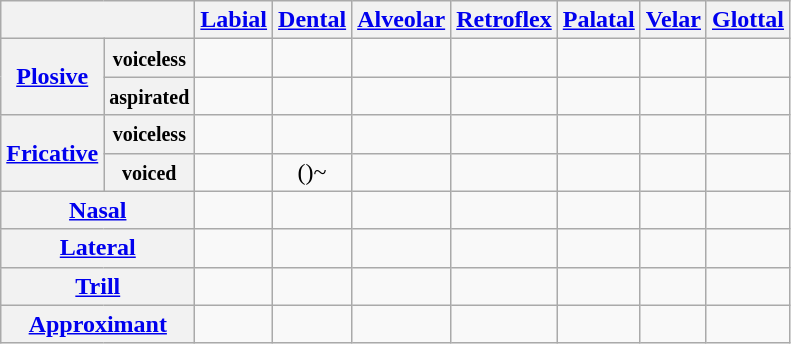<table class="wikitable">
<tr>
<th colspan="2"></th>
<th><a href='#'>Labial</a></th>
<th><a href='#'>Dental</a></th>
<th><a href='#'>Alveolar</a></th>
<th><a href='#'>Retroflex</a></th>
<th><a href='#'>Palatal</a></th>
<th><a href='#'>Velar</a></th>
<th><a href='#'>Glottal</a></th>
</tr>
<tr align="center">
<th rowspan="2"><a href='#'>Plosive</a></th>
<th><small>voiceless</small></th>
<td></td>
<td></td>
<td></td>
<td></td>
<td></td>
<td></td>
<td></td>
</tr>
<tr align="center">
<th><small>aspirated</small></th>
<td></td>
<td></td>
<td></td>
<td></td>
<td></td>
<td></td>
<td></td>
</tr>
<tr align="center">
<th rowspan="2"><a href='#'>Fricative</a></th>
<th><small>voiceless</small></th>
<td></td>
<td></td>
<td></td>
<td></td>
<td></td>
<td></td>
<td></td>
</tr>
<tr align="center">
<th><small>voiced</small></th>
<td></td>
<td>()~</td>
<td></td>
<td></td>
<td></td>
<td></td>
<td></td>
</tr>
<tr align="center">
<th colspan="2"><a href='#'>Nasal</a></th>
<td></td>
<td></td>
<td></td>
<td></td>
<td></td>
<td></td>
<td></td>
</tr>
<tr align="center">
<th colspan="2"><a href='#'>Lateral</a></th>
<td></td>
<td></td>
<td></td>
<td></td>
<td></td>
<td></td>
<td></td>
</tr>
<tr align="center">
<th colspan="2"><a href='#'>Trill</a></th>
<td></td>
<td></td>
<td></td>
<td></td>
<td></td>
<td></td>
<td></td>
</tr>
<tr align="center">
<th colspan="2"><a href='#'>Approximant</a></th>
<td></td>
<td></td>
<td></td>
<td></td>
<td></td>
<td></td>
<td></td>
</tr>
</table>
